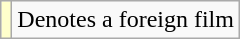<table class="wikitable">
<tr>
<td style="background:#ffc;"></td>
<td>Denotes a foreign film</td>
</tr>
</table>
